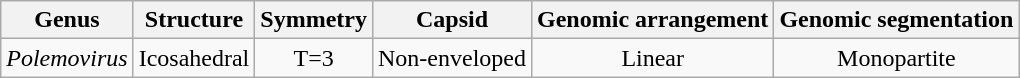<table class="wikitable sortable" style="text-align:center">
<tr>
<th>Genus</th>
<th>Structure</th>
<th>Symmetry</th>
<th>Capsid</th>
<th>Genomic arrangement</th>
<th>Genomic segmentation</th>
</tr>
<tr>
<td><em>Polemovirus</em></td>
<td>Icosahedral</td>
<td>T=3</td>
<td>Non-enveloped</td>
<td>Linear</td>
<td>Monopartite</td>
</tr>
</table>
